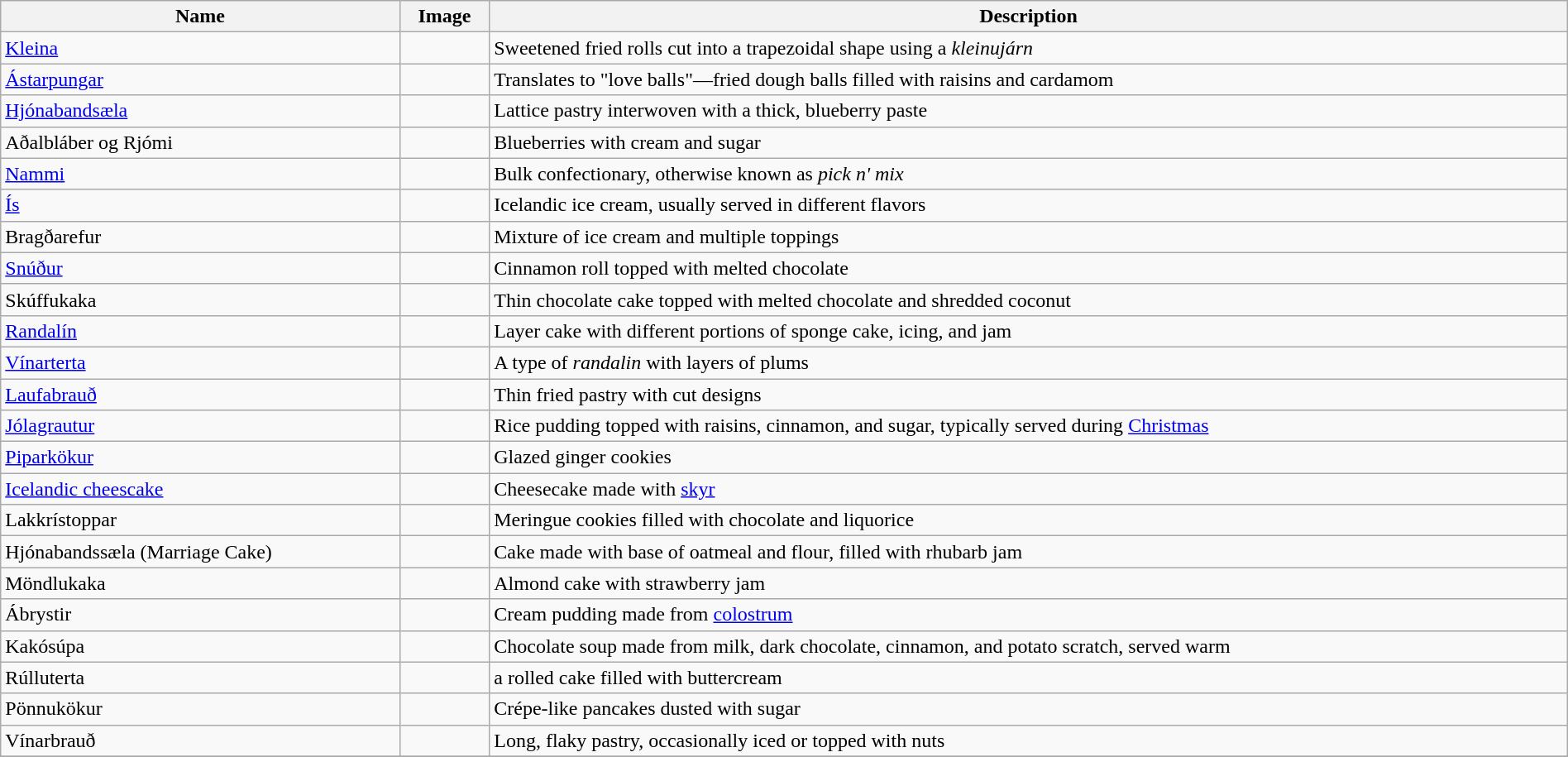<table class="wikitable sortable" width="100%">
<tr>
<th>Name</th>
<th class="unsortable">Image</th>
<th>Description</th>
</tr>
<tr>
<td><a href='#'>Kleina</a></td>
<td></td>
<td>Sweetened fried rolls cut into a trapezoidal shape using a <em>kleinujárn</em></td>
</tr>
<tr>
<td><a href='#'>Ástarpungar</a></td>
<td></td>
<td>Translates to "love balls"—fried dough balls filled with raisins and cardamom</td>
</tr>
<tr>
<td><a href='#'>Hjónabandsæla</a></td>
<td></td>
<td>Lattice pastry interwoven with a thick, blueberry paste</td>
</tr>
<tr>
<td>Aðalbláber og Rjómi</td>
<td></td>
<td>Blueberries with cream and sugar</td>
</tr>
<tr>
<td><a href='#'>Nammi</a></td>
<td></td>
<td>Bulk confectionary, otherwise known as <em>pick n' mix</em></td>
</tr>
<tr>
<td><a href='#'>Ís</a></td>
<td></td>
<td>Icelandic ice cream, usually served in different flavors</td>
</tr>
<tr>
<td>Bragðarefur</td>
<td></td>
<td>Mixture of ice cream and multiple toppings</td>
</tr>
<tr>
<td><a href='#'>Snúður</a></td>
<td></td>
<td>Cinnamon roll topped with melted chocolate</td>
</tr>
<tr>
<td>Skúffukaka</td>
<td></td>
<td>Thin chocolate cake topped with melted chocolate and shredded coconut</td>
</tr>
<tr>
<td><a href='#'>Randalín</a></td>
<td></td>
<td>Layer cake with different portions of sponge cake, icing, and jam</td>
</tr>
<tr>
<td><a href='#'>Vínarterta</a></td>
<td></td>
<td>A type of <em>randalin</em> with layers of plums</td>
</tr>
<tr>
<td><a href='#'>Laufabrauð</a></td>
<td></td>
<td>Thin fried pastry with cut designs</td>
</tr>
<tr>
<td><a href='#'>Jólagrautur</a></td>
<td></td>
<td>Rice pudding topped with raisins, cinnamon, and sugar, typically served during <a href='#'>Christmas</a></td>
</tr>
<tr>
<td><a href='#'>Piparkökur</a></td>
<td></td>
<td>Glazed ginger cookies</td>
</tr>
<tr>
<td><a href='#'>Icelandic cheescake</a></td>
<td></td>
<td>Cheesecake made with <a href='#'>skyr</a></td>
</tr>
<tr>
<td>Lakkrístoppar</td>
<td></td>
<td>Meringue cookies filled with chocolate and liquorice</td>
</tr>
<tr>
<td>Hjónabandssæla (Marriage Cake)</td>
<td></td>
<td>Cake made with base of oatmeal and flour, filled with rhubarb jam</td>
</tr>
<tr>
<td>Möndlukaka</td>
<td></td>
<td>Almond cake with strawberry jam</td>
</tr>
<tr>
<td>Ábrystir</td>
<td></td>
<td>Cream pudding made from <a href='#'>colostrum</a></td>
</tr>
<tr>
<td>Kakósúpa</td>
<td></td>
<td>Chocolate soup made from milk, dark chocolate, cinnamon, and potato scratch, served warm</td>
</tr>
<tr>
<td>Rúlluterta</td>
<td></td>
<td>a rolled cake filled with buttercream</td>
</tr>
<tr>
<td>Pönnukökur</td>
<td></td>
<td>Crépe-like pancakes dusted with sugar</td>
</tr>
<tr>
<td>Vínarbrauð</td>
<td></td>
<td>Long, flaky pastry, occasionally iced or topped with nuts</td>
</tr>
<tr>
</tr>
</table>
